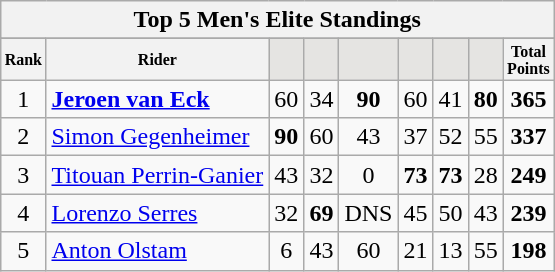<table class="wikitable sortable">
<tr>
<th colspan=27 align="center"><strong>Top 5 Men's Elite Standings</strong></th>
</tr>
<tr>
</tr>
<tr style="font-size:8pt;font-weight:bold">
<th align="center">Rank</th>
<th align="center">Rider</th>
<th class=unsortable style="background:#E5E4E2;"><small></small></th>
<th class=unsortable style="background:#E5E4E2;"><small></small></th>
<th class=unsortable style="background:#E5E4E2;"><small></small></th>
<th class=unsortable style="background:#E5E4E2;"><small></small></th>
<th class=unsortable style="background:#E5E4E2;"><small></small></th>
<th class=unsortable style="background:#E5E4E2;"><small></small></th>
<th align="center">Total<br>Points</th>
</tr>
<tr>
<td align=center>1</td>
<td> <strong><a href='#'>Jeroen van Eck</a></strong></td>
<td align=center>60</td>
<td align=center>34</td>
<td align=center><strong>90</strong></td>
<td align=center>60</td>
<td align=center>41</td>
<td align=center><strong>80</strong></td>
<td align=center><strong>365</strong></td>
</tr>
<tr>
<td align=center>2</td>
<td> <a href='#'>Simon Gegenheimer</a></td>
<td align=center><strong>90</strong></td>
<td align=center>60</td>
<td align=center>43</td>
<td align=center>37</td>
<td align=center>52</td>
<td align=center>55</td>
<td align=center><strong>337</strong></td>
</tr>
<tr>
<td align=center>3</td>
<td> <a href='#'>Titouan Perrin-Ganier</a></td>
<td align=center>43</td>
<td align=center>32</td>
<td align=center>0</td>
<td align=center><strong>73</strong></td>
<td align=center><strong>73</strong></td>
<td align=center>28</td>
<td align=center><strong>249</strong></td>
</tr>
<tr>
<td align=center>4</td>
<td> <a href='#'>Lorenzo Serres</a></td>
<td align=center>32</td>
<td align=center><strong>69</strong></td>
<td align=center>DNS</td>
<td align=center>45</td>
<td align=center>50</td>
<td align=center>43</td>
<td align=center><strong>239</strong></td>
</tr>
<tr>
<td align=center>5</td>
<td> <a href='#'>Anton Olstam</a></td>
<td align=center>6</td>
<td align=center>43</td>
<td align=center>60</td>
<td align=center>21</td>
<td align=center>13</td>
<td align=center>55</td>
<td align=center><strong>198</strong><br></td>
</tr>
</table>
